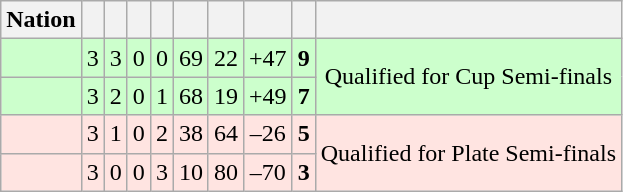<table class="wikitable" style="text-align: center;">
<tr>
<th>Nation</th>
<th></th>
<th></th>
<th></th>
<th></th>
<th></th>
<th></th>
<th></th>
<th></th>
<th></th>
</tr>
<tr bgcolor="#ccffcc">
<td align="left"></td>
<td>3</td>
<td>3</td>
<td>0</td>
<td>0</td>
<td>69</td>
<td>22</td>
<td>+47</td>
<td><strong>9</strong></td>
<td rowspan="2">Qualified for Cup Semi-finals</td>
</tr>
<tr bgcolor="#ccffcc">
<td align="left"></td>
<td>3</td>
<td>2</td>
<td>0</td>
<td>1</td>
<td>68</td>
<td>19</td>
<td>+49</td>
<td><strong>7</strong></td>
</tr>
<tr bgcolor="FFE4E1">
<td align="left"></td>
<td>3</td>
<td>1</td>
<td>0</td>
<td>2</td>
<td>38</td>
<td>64</td>
<td>–26</td>
<td><strong>5</strong></td>
<td rowspan="2">Qualified for Plate Semi-finals</td>
</tr>
<tr bgcolor="FFE4E1">
<td align="left"></td>
<td>3</td>
<td>0</td>
<td>0</td>
<td>3</td>
<td>10</td>
<td>80</td>
<td>–70</td>
<td><strong>3</strong></td>
</tr>
</table>
